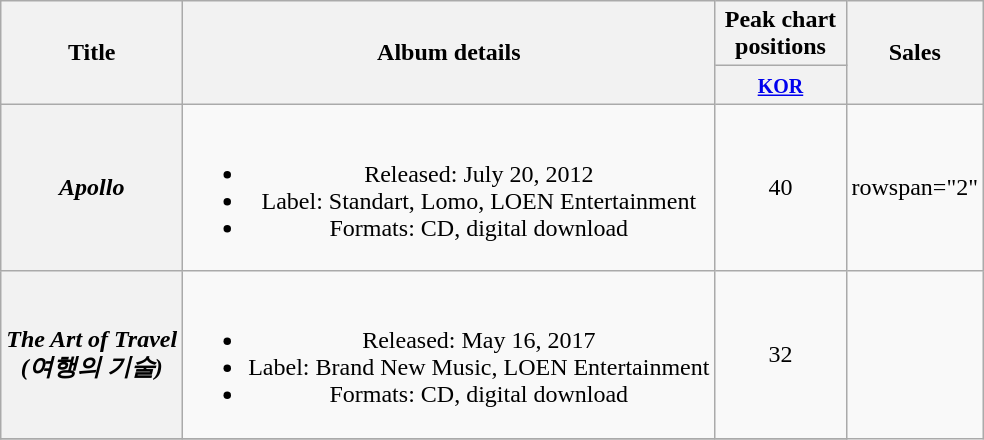<table class="wikitable plainrowheaders" style="text-align:center;">
<tr>
<th rowspan="2" scope="col">Title</th>
<th rowspan="2" scope="col">Album details</th>
<th colspan="1" scope="col" style="width:5em;">Peak chart positions</th>
<th rowspan="2" scope="col">Sales</th>
</tr>
<tr>
<th><small><a href='#'>KOR</a></small><br></th>
</tr>
<tr>
<th scope="row"><em>Apollo</em></th>
<td><br><ul><li>Released: July 20, 2012</li><li>Label: Standart, Lomo, LOEN Entertainment</li><li>Formats: CD, digital download</li></ul></td>
<td>40</td>
<td>rowspan="2" </td>
</tr>
<tr>
<th scope="row"><em>The Art of Travel<br>(여행의 기술)</em></th>
<td><br><ul><li>Released: May 16, 2017</li><li>Label: Brand New Music, LOEN Entertainment</li><li>Formats: CD, digital download</li></ul></td>
<td>32</td>
</tr>
<tr>
</tr>
</table>
